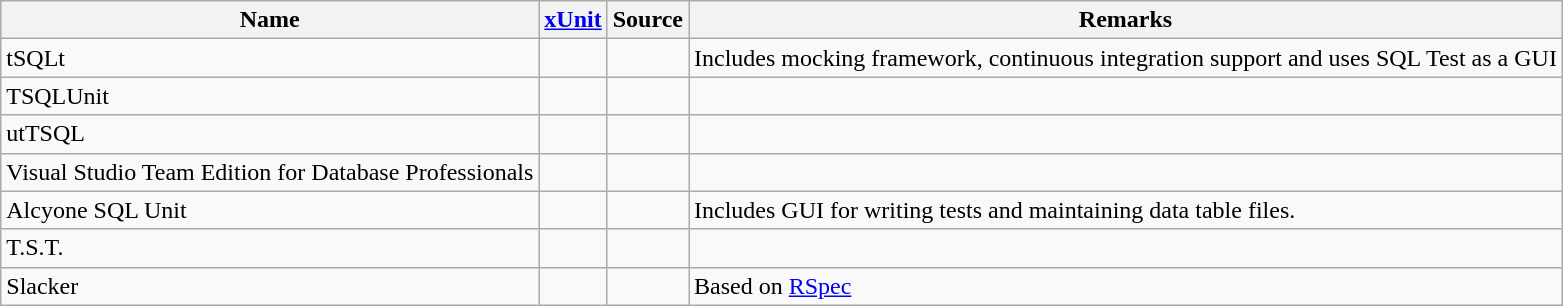<table class="wikitable sortable">
<tr>
<th>Name</th>
<th><a href='#'>xUnit</a></th>
<th>Source</th>
<th>Remarks</th>
</tr>
<tr>
<td>tSQLt</td>
<td></td>
<td></td>
<td>Includes mocking framework, continuous integration support and uses SQL Test as a GUI</td>
</tr>
<tr>
<td>TSQLUnit</td>
<td></td>
<td></td>
<td></td>
</tr>
<tr>
<td>utTSQL</td>
<td></td>
<td></td>
<td></td>
</tr>
<tr>
<td>Visual Studio Team Edition for Database Professionals</td>
<td></td>
<td></td>
<td></td>
</tr>
<tr>
<td>Alcyone SQL Unit</td>
<td></td>
<td></td>
<td>Includes GUI for writing tests and maintaining data table files.</td>
</tr>
<tr>
<td>T.S.T.</td>
<td></td>
<td></td>
<td></td>
</tr>
<tr>
<td>Slacker</td>
<td></td>
<td></td>
<td>Based on <a href='#'>RSpec</a></td>
</tr>
</table>
